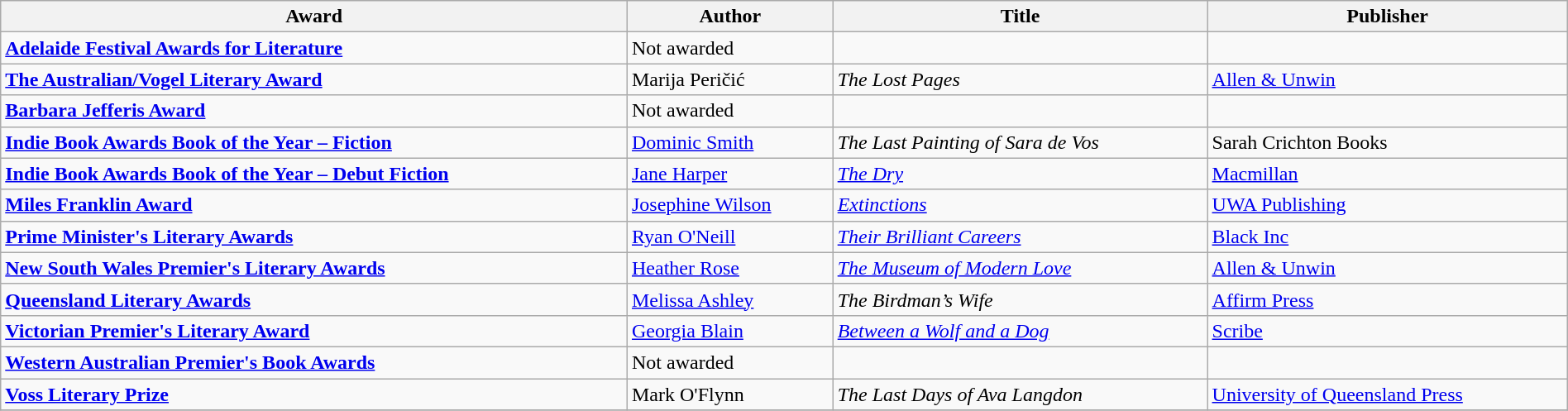<table class="wikitable" width=100%>
<tr>
<th>Award</th>
<th>Author</th>
<th>Title</th>
<th>Publisher</th>
</tr>
<tr>
<td><strong><a href='#'>Adelaide Festival Awards for Literature</a></strong></td>
<td>Not awarded</td>
<td></td>
<td></td>
</tr>
<tr>
<td><strong><a href='#'>The Australian/Vogel Literary Award</a></strong></td>
<td>Marija Peričić</td>
<td><em>The Lost Pages</em></td>
<td><a href='#'>Allen & Unwin</a></td>
</tr>
<tr>
<td><strong><a href='#'>Barbara Jefferis Award</a></strong></td>
<td>Not awarded</td>
<td></td>
<td></td>
</tr>
<tr>
<td><strong><a href='#'>Indie Book Awards Book of the Year – Fiction</a></strong></td>
<td><a href='#'>Dominic Smith</a></td>
<td><em>The Last Painting of Sara de Vos</em></td>
<td>Sarah Crichton Books</td>
</tr>
<tr>
<td><strong><a href='#'>Indie Book Awards Book of the Year – Debut Fiction</a></strong></td>
<td><a href='#'>Jane Harper</a></td>
<td><em><a href='#'>The Dry</a></em></td>
<td><a href='#'>Macmillan</a></td>
</tr>
<tr>
<td><strong><a href='#'>Miles Franklin Award</a></strong></td>
<td><a href='#'>Josephine Wilson</a></td>
<td><em><a href='#'>Extinctions</a></em></td>
<td><a href='#'>UWA Publishing</a></td>
</tr>
<tr>
<td><strong><a href='#'>Prime Minister's Literary Awards</a></strong></td>
<td><a href='#'>Ryan O'Neill</a></td>
<td><em><a href='#'>Their Brilliant Careers</a></em></td>
<td><a href='#'>Black Inc</a></td>
</tr>
<tr>
<td><strong><a href='#'>New South Wales Premier's Literary Awards</a></strong></td>
<td><a href='#'>Heather Rose</a></td>
<td><em><a href='#'>The Museum of Modern Love</a></em></td>
<td><a href='#'>Allen & Unwin</a></td>
</tr>
<tr>
<td><strong><a href='#'>Queensland Literary Awards</a></strong></td>
<td><a href='#'>Melissa Ashley</a></td>
<td><em>The Birdman’s Wife</em></td>
<td><a href='#'>Affirm Press</a></td>
</tr>
<tr>
<td><strong><a href='#'>Victorian Premier's Literary Award</a></strong></td>
<td><a href='#'>Georgia Blain</a></td>
<td><em><a href='#'>Between a Wolf and a Dog</a></em></td>
<td><a href='#'>Scribe</a></td>
</tr>
<tr>
<td><strong><a href='#'>Western Australian Premier's Book Awards</a></strong></td>
<td>Not awarded</td>
<td></td>
<td></td>
</tr>
<tr>
<td><strong><a href='#'>Voss Literary Prize</a></strong></td>
<td>Mark O'Flynn</td>
<td><em>The Last Days of Ava Langdon</em></td>
<td><a href='#'>University of Queensland Press</a></td>
</tr>
<tr>
</tr>
</table>
